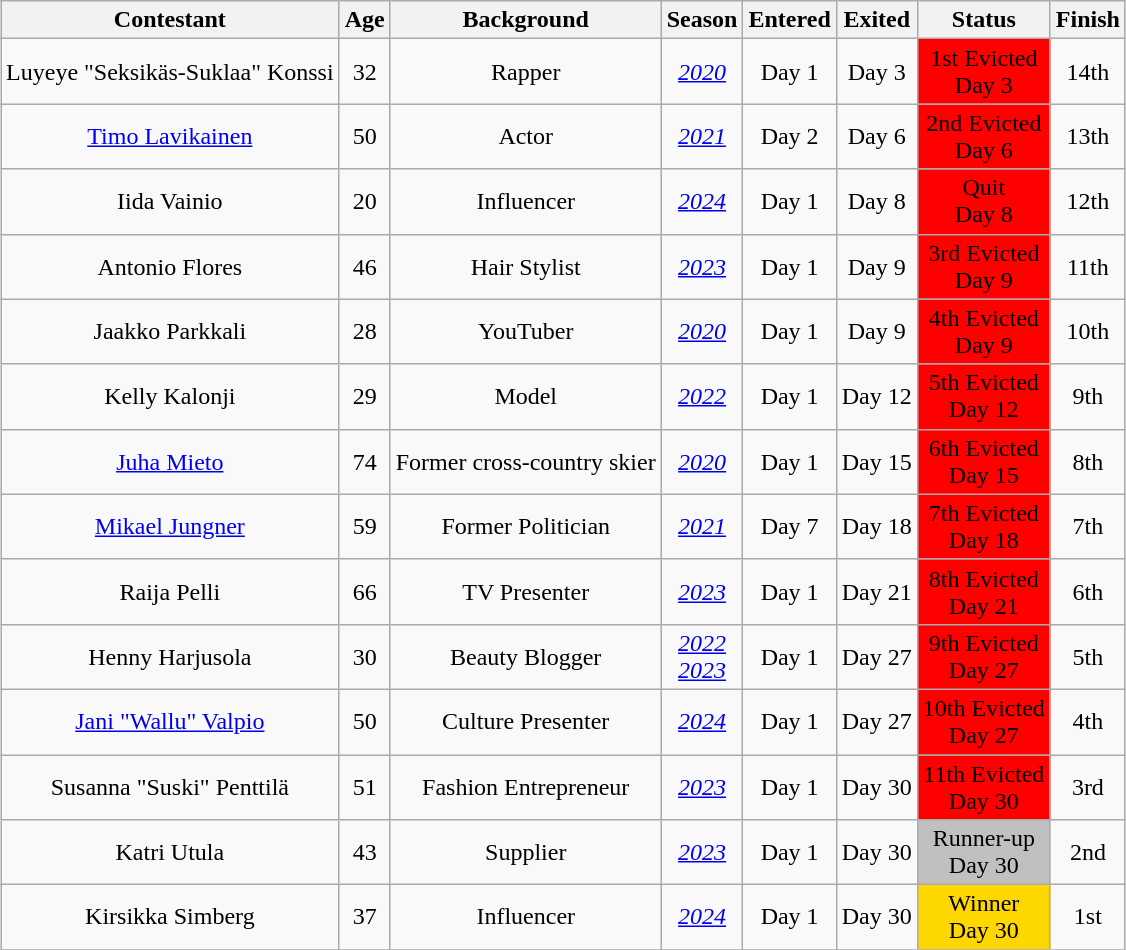<table class="wikitable sortable" style="margin:auto; text-align:center">
<tr>
<th>Contestant</th>
<th>Age</th>
<th>Background</th>
<th>Season</th>
<th>Entered</th>
<th>Exited</th>
<th>Status</th>
<th>Finish</th>
</tr>
<tr>
<td>Luyeye "Seksikäs-Suklaa" Konssi</td>
<td>32</td>
<td>Rapper</td>
<td><em><a href='#'>2020</a></em></td>
<td>Day 1</td>
<td>Day 3</td>
<td style="background:#ff0000;">1st Evicted<br>Day 3</td>
<td>14th</td>
</tr>
<tr>
<td><a href='#'>Timo Lavikainen</a></td>
<td>50</td>
<td>Actor</td>
<td><em><a href='#'>2021</a></em></td>
<td>Day 2</td>
<td>Day 6</td>
<td style="background:#ff0000;">2nd Evicted<br>Day 6</td>
<td>13th</td>
</tr>
<tr>
<td>Iida Vainio</td>
<td>20</td>
<td>Influencer</td>
<td><em><a href='#'>2024</a></em></td>
<td>Day 1</td>
<td>Day 8</td>
<td style="background:#ff0000;">Quit<br>Day 8</td>
<td>12th</td>
</tr>
<tr>
<td>Antonio Flores</td>
<td>46</td>
<td>Hair Stylist</td>
<td><em><a href='#'>2023</a></em></td>
<td>Day 1</td>
<td>Day 9</td>
<td style="background:#ff0000;">3rd Evicted<br>Day 9</td>
<td>11th</td>
</tr>
<tr>
<td>Jaakko Parkkali</td>
<td>28</td>
<td>YouTuber</td>
<td><em><a href='#'>2020</a></em></td>
<td>Day 1</td>
<td>Day 9</td>
<td style="background:#ff0000;">4th Evicted<br>Day 9</td>
<td>10th</td>
</tr>
<tr>
<td>Kelly Kalonji</td>
<td>29</td>
<td>Model</td>
<td><em><a href='#'>2022</a></em></td>
<td>Day 1</td>
<td>Day 12</td>
<td style="background:#ff0000;">5th Evicted<br>Day 12</td>
<td>9th</td>
</tr>
<tr>
<td><a href='#'>Juha Mieto</a></td>
<td>74</td>
<td>Former cross-country skier</td>
<td><em><a href='#'>2020</a></em></td>
<td>Day 1</td>
<td>Day 15</td>
<td style="background:#ff0000;">6th Evicted<br>Day 15</td>
<td>8th</td>
</tr>
<tr>
<td><a href='#'>Mikael Jungner</a></td>
<td>59</td>
<td>Former Politician</td>
<td><em><a href='#'>2021</a></em></td>
<td>Day 7</td>
<td>Day 18</td>
<td style="background:#ff0000;">7th Evicted<br>Day 18</td>
<td>7th</td>
</tr>
<tr>
<td>Raija Pelli</td>
<td>66</td>
<td>TV Presenter</td>
<td><em><a href='#'>2023</a></em></td>
<td>Day 1</td>
<td>Day 21</td>
<td style="background:#ff0000;">8th Evicted<br>Day 21</td>
<td>6th</td>
</tr>
<tr>
<td>Henny Harjusola</td>
<td>30</td>
<td>Beauty Blogger</td>
<td><em><a href='#'>2022</a></em><br><em><a href='#'>2023</a></em></td>
<td>Day 1</td>
<td>Day 27</td>
<td style="background:#ff0000;">9th Evicted<br>Day 27</td>
<td>5th</td>
</tr>
<tr>
<td><a href='#'>Jani "Wallu" Valpio</a></td>
<td>50</td>
<td>Culture Presenter</td>
<td><em><a href='#'>2024</a></em></td>
<td>Day 1</td>
<td>Day 27</td>
<td style="background:#ff0000;">10th Evicted<br>Day 27</td>
<td>4th</td>
</tr>
<tr>
<td>Susanna "Suski" Penttilä</td>
<td>51</td>
<td>Fashion Entrepreneur</td>
<td><em><a href='#'>2023</a></em></td>
<td>Day 1</td>
<td>Day 30</td>
<td style="background:#ff0000;">11th Evicted<br>Day 30</td>
<td>3rd</td>
</tr>
<tr>
<td>Katri Utula</td>
<td>43</td>
<td>Supplier</td>
<td><em><a href='#'>2023</a></em></td>
<td>Day 1</td>
<td>Day 30</td>
<td style="background:silver">Runner-up<br>Day 30</td>
<td>2nd</td>
</tr>
<tr>
<td>Kirsikka Simberg</td>
<td>37</td>
<td>Influencer</td>
<td><em><a href='#'>2024</a></em></td>
<td>Day 1</td>
<td>Day 30</td>
<td style="background:gold">Winner<br>Day 30</td>
<td>1st</td>
</tr>
<tr>
</tr>
</table>
